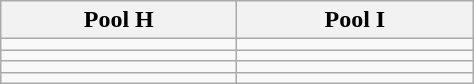<table class="wikitable">
<tr>
<th width=150>Pool H</th>
<th width=150>Pool I</th>
</tr>
<tr>
<td></td>
<td></td>
</tr>
<tr>
<td></td>
<td></td>
</tr>
<tr>
<td></td>
<td></td>
</tr>
<tr>
<td></td>
<td></td>
</tr>
</table>
